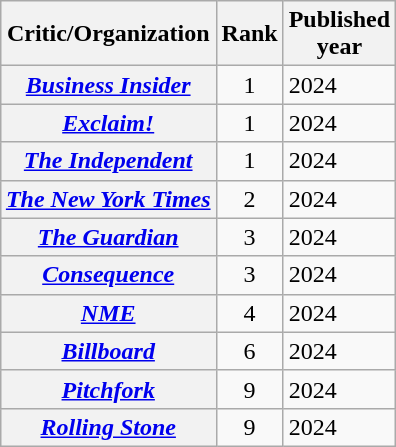<table class="wikitable sortable plainrowheaders" style="margin-left: auto; margin-right: auto; border: none;">
<tr>
<th scope="col">Critic/Organization</th>
<th scope="col">Rank</th>
<th scope="col">Published<br>year</th>
</tr>
<tr>
<th scope="row"><em><a href='#'>Business Insider</a></em></th>
<td style="text-align:center;">1</td>
<td>2024</td>
</tr>
<tr>
<th scope="row"><em><a href='#'>Exclaim!</a></em></th>
<td style="text-align:center;">1</td>
<td>2024</td>
</tr>
<tr>
<th scope="row"><em><a href='#'>The Independent</a></em></th>
<td style="text-align:center;">1</td>
<td>2024</td>
</tr>
<tr>
<th scope="row"><em><a href='#'>The New York Times</a></em></th>
<td style="text-align:center;">2</td>
<td>2024</td>
</tr>
<tr>
<th scope="row"><em><a href='#'>The Guardian</a></em></th>
<td style="text-align:center;">3</td>
<td>2024</td>
</tr>
<tr>
<th scope="row"><em><a href='#'>Consequence</a></em></th>
<td style="text-align:center;">3</td>
<td>2024</td>
</tr>
<tr>
<th scope="row"><em><a href='#'>NME</a></em></th>
<td style="text-align:center;">4</td>
<td>2024</td>
</tr>
<tr>
<th scope="row"><em><a href='#'>Billboard</a></em></th>
<td style="text-align:center;">6</td>
<td>2024</td>
</tr>
<tr>
<th scope="row"><em><a href='#'>Pitchfork</a></em></th>
<td style="text-align:center;">9</td>
<td>2024</td>
</tr>
<tr>
<th scope="row"><em><a href='#'>Rolling Stone</a></em></th>
<td style="text-align:center;">9</td>
<td>2024</td>
</tr>
<tr>
</tr>
</table>
